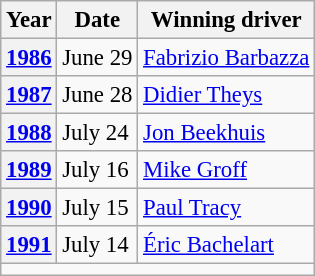<table class="wikitable" style="font-size: 95%;">
<tr>
<th>Year</th>
<th>Date</th>
<th>Winning driver</th>
</tr>
<tr>
<th><a href='#'>1986</a></th>
<td>June 29</td>
<td> <a href='#'>Fabrizio Barbazza</a></td>
</tr>
<tr>
<th><a href='#'>1987</a></th>
<td>June 28</td>
<td> <a href='#'>Didier Theys</a></td>
</tr>
<tr>
<th><a href='#'>1988</a></th>
<td>July 24</td>
<td> <a href='#'>Jon Beekhuis</a></td>
</tr>
<tr>
<th><a href='#'>1989</a></th>
<td>July 16</td>
<td> <a href='#'>Mike Groff</a></td>
</tr>
<tr>
<th><a href='#'>1990</a></th>
<td>July 15</td>
<td> <a href='#'>Paul Tracy</a></td>
</tr>
<tr>
<th><a href='#'>1991</a></th>
<td>July 14</td>
<td> <a href='#'>Éric Bachelart</a></td>
</tr>
<tr>
<td style="text-align:center;" colspan=3></td>
</tr>
</table>
